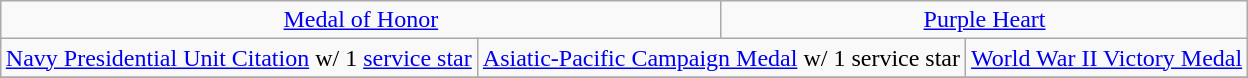<table class="wikitable" style="margin:1em auto; text-align:center;">
<tr>
<td colspan="3"><a href='#'>Medal of Honor</a></td>
<td colspan="3"><a href='#'>Purple Heart</a></td>
</tr>
<tr>
<td colspan="2"><a href='#'>Navy Presidential Unit Citation</a> w/ 1 <a href='#'>service star</a></td>
<td colspan="2"><a href='#'>Asiatic-Pacific Campaign Medal</a> w/ 1 service star</td>
<td colspan="2"><a href='#'>World War II Victory Medal</a></td>
</tr>
<tr>
</tr>
</table>
